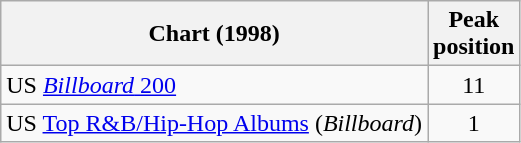<table class="wikitable">
<tr>
<th align="left">Chart (1998)</th>
<th align="center">Peak<br>position</th>
</tr>
<tr>
<td align="left">US <a href='#'><em>Billboard</em> 200</a></td>
<td align="center">11</td>
</tr>
<tr>
<td align="left">US <a href='#'>Top R&B/Hip-Hop Albums</a> (<em>Billboard</em>)</td>
<td align="center">1</td>
</tr>
</table>
